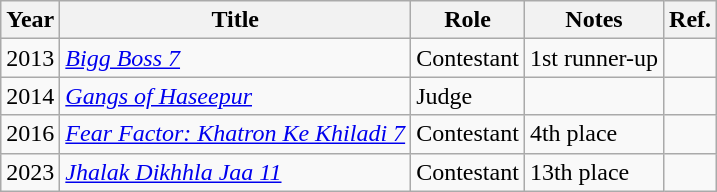<table class="wikitable">
<tr>
<th>Year</th>
<th>Title</th>
<th>Role</th>
<th>Notes</th>
<th>Ref.</th>
</tr>
<tr>
<td>2013</td>
<td><em><a href='#'>Bigg Boss 7</a></em></td>
<td>Contestant</td>
<td>1st runner-up</td>
<td style="text-align:center;"></td>
</tr>
<tr>
<td>2014</td>
<td><em><a href='#'>Gangs of Haseepur</a></em></td>
<td>Judge</td>
<td></td>
<td></td>
</tr>
<tr>
<td>2016</td>
<td><em><a href='#'>Fear Factor: Khatron Ke Khiladi 7</a></em></td>
<td>Contestant</td>
<td>4th place</td>
<td></td>
</tr>
<tr>
<td>2023</td>
<td><em><a href='#'>Jhalak Dikhhla Jaa 11</a></em></td>
<td>Contestant</td>
<td>13th place</td>
<td></td>
</tr>
</table>
